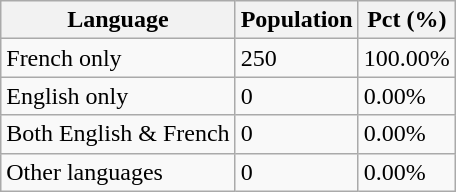<table class="wikitable">
<tr>
<th>Language</th>
<th>Population</th>
<th>Pct (%)</th>
</tr>
<tr>
<td>French only</td>
<td>250</td>
<td>100.00%</td>
</tr>
<tr>
<td>English only</td>
<td>0</td>
<td>0.00%</td>
</tr>
<tr>
<td>Both English & French</td>
<td>0</td>
<td>0.00%</td>
</tr>
<tr>
<td>Other languages</td>
<td>0</td>
<td>0.00%</td>
</tr>
</table>
